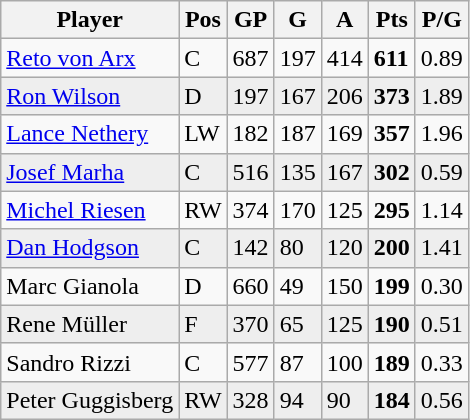<table class="wikitable">
<tr>
<th>Player</th>
<th>Pos</th>
<th>GP</th>
<th>G</th>
<th>A</th>
<th>Pts</th>
<th>P/G</th>
</tr>
<tr>
<td style="text-align:left;"><a href='#'>Reto von Arx</a></td>
<td>C</td>
<td>687</td>
<td>197</td>
<td>414</td>
<td><strong>611</strong></td>
<td>0.89</td>
</tr>
<tr style="background:#eee;">
<td style="text-align:left;"><a href='#'>Ron Wilson</a></td>
<td>D</td>
<td>197</td>
<td>167</td>
<td>206</td>
<td><strong>373</strong></td>
<td>1.89</td>
</tr>
<tr>
<td style="text-align:left;"><a href='#'>Lance Nethery</a></td>
<td>LW</td>
<td>182</td>
<td>187</td>
<td>169</td>
<td><strong>357</strong></td>
<td>1.96</td>
</tr>
<tr style="background:#eee;">
<td style="text-align:left;"><a href='#'>Josef Marha</a></td>
<td>C</td>
<td>516</td>
<td>135</td>
<td>167</td>
<td><strong>302</strong></td>
<td>0.59</td>
</tr>
<tr>
<td style="text-align:left;"><a href='#'>Michel Riesen</a></td>
<td>RW</td>
<td>374</td>
<td>170</td>
<td>125</td>
<td><strong>295</strong></td>
<td>1.14</td>
</tr>
<tr style="background:#eee;">
<td style="text-align:left;"><a href='#'>Dan Hodgson</a></td>
<td>C</td>
<td>142</td>
<td>80</td>
<td>120</td>
<td><strong>200</strong></td>
<td>1.41</td>
</tr>
<tr>
<td style="text-align:left;">Marc Gianola</td>
<td>D</td>
<td>660</td>
<td>49</td>
<td>150</td>
<td><strong>199</strong></td>
<td>0.30</td>
</tr>
<tr style="background:#eee;">
<td style="text-align:left;">Rene Müller</td>
<td>F</td>
<td>370</td>
<td>65</td>
<td>125</td>
<td><strong>190 </strong></td>
<td>0.51</td>
</tr>
<tr>
<td style="text-align:left;">Sandro Rizzi</td>
<td>C</td>
<td>577</td>
<td>87</td>
<td>100</td>
<td><strong>189</strong></td>
<td>0.33</td>
</tr>
<tr style="background:#eee;">
<td style="text-align:left;">Peter Guggisberg</td>
<td>RW</td>
<td>328</td>
<td>94</td>
<td>90</td>
<td><strong>184</strong></td>
<td>0.56</td>
</tr>
</table>
